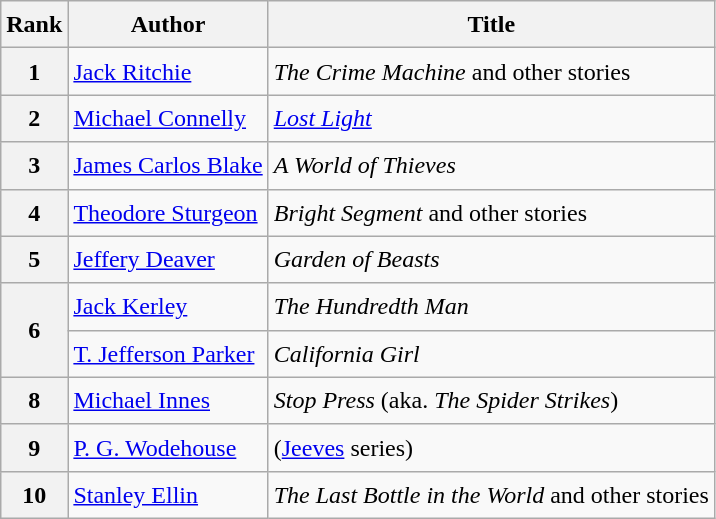<table class="wikitable sortable" style="font-size:1.00em; line-height:1.5em;">
<tr>
<th>Rank</th>
<th>Author</th>
<th>Title</th>
</tr>
<tr>
<th>1</th>
<td><a href='#'>Jack Ritchie</a></td>
<td><em>The Crime Machine</em> and other stories</td>
</tr>
<tr>
<th>2</th>
<td><a href='#'>Michael Connelly</a></td>
<td><em><a href='#'>Lost Light</a></em></td>
</tr>
<tr>
<th>3</th>
<td><a href='#'>James Carlos Blake</a></td>
<td><em>A World of Thieves</em></td>
</tr>
<tr>
<th>4</th>
<td><a href='#'>Theodore Sturgeon</a></td>
<td><em>Bright Segment</em> and other stories</td>
</tr>
<tr>
<th>5</th>
<td><a href='#'>Jeffery Deaver</a></td>
<td><em>Garden of Beasts</em></td>
</tr>
<tr>
<th rowspan="2">6</th>
<td><a href='#'>Jack Kerley</a></td>
<td><em>The Hundredth Man</em></td>
</tr>
<tr>
<td><a href='#'>T. Jefferson Parker</a></td>
<td><em>California Girl</em></td>
</tr>
<tr>
<th>8</th>
<td><a href='#'>Michael Innes</a></td>
<td><em>Stop Press</em> (aka. <em>The Spider Strikes</em>)</td>
</tr>
<tr>
<th>9</th>
<td><a href='#'>P. G. Wodehouse</a></td>
<td>(<a href='#'>Jeeves</a> series)</td>
</tr>
<tr>
<th>10</th>
<td><a href='#'>Stanley Ellin</a></td>
<td><em>The Last Bottle in the World</em> and other stories</td>
</tr>
</table>
